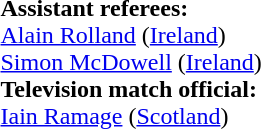<table width=100% style="font-size: 100%">
<tr>
<td><br><strong>Assistant referees:</strong>
<br><a href='#'>Alain Rolland</a> (<a href='#'>Ireland</a>)
<br><a href='#'>Simon McDowell</a> (<a href='#'>Ireland</a>)
<br><strong>Television match official:</strong>
<br><a href='#'>Iain Ramage</a> (<a href='#'>Scotland</a>)</td>
</tr>
</table>
